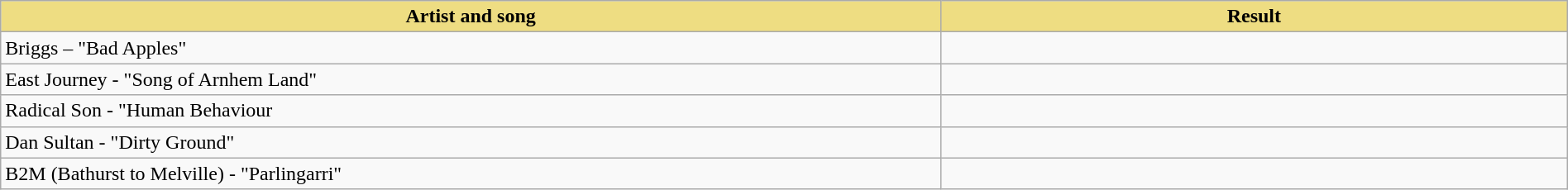<table class="wikitable" width=100%>
<tr>
<th style="width:15%;background:#EEDD82;">Artist and song</th>
<th style="width:10%;background:#EEDD82;">Result</th>
</tr>
<tr>
<td>Briggs – "Bad Apples"</td>
<td></td>
</tr>
<tr>
<td>East Journey - "Song of Arnhem Land"</td>
<td></td>
</tr>
<tr>
<td>Radical Son - "Human Behaviour</td>
<td></td>
</tr>
<tr>
<td>Dan Sultan - "Dirty Ground"</td>
<td></td>
</tr>
<tr>
<td>B2M (Bathurst to Melville) - "Parlingarri"</td>
<td></td>
</tr>
</table>
